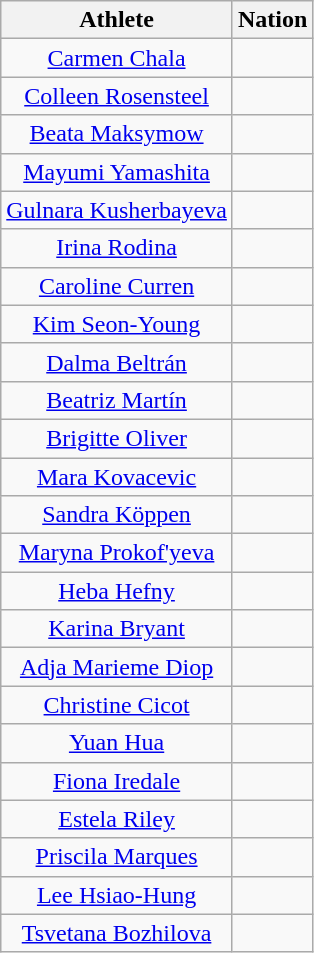<table class="wikitable sortable  mw-collapsible mw-collapsed" style="text-align:center">
<tr>
<th>Athlete</th>
<th>Nation</th>
</tr>
<tr>
<td><a href='#'>Carmen Chala</a></td>
<td></td>
</tr>
<tr>
<td><a href='#'>Colleen Rosensteel</a></td>
<td></td>
</tr>
<tr>
<td><a href='#'>Beata Maksymow</a></td>
<td></td>
</tr>
<tr>
<td><a href='#'>Mayumi Yamashita</a></td>
<td></td>
</tr>
<tr>
<td><a href='#'>Gulnara Kusherbayeva</a></td>
<td></td>
</tr>
<tr>
<td><a href='#'>Irina Rodina</a></td>
<td></td>
</tr>
<tr>
<td><a href='#'>Caroline Curren</a></td>
<td></td>
</tr>
<tr>
<td><a href='#'>Kim Seon-Young</a></td>
<td></td>
</tr>
<tr>
<td><a href='#'>Dalma Beltrán</a></td>
<td></td>
</tr>
<tr>
<td><a href='#'>Beatriz Martín</a></td>
<td></td>
</tr>
<tr>
<td><a href='#'>Brigitte Oliver</a></td>
<td></td>
</tr>
<tr>
<td><a href='#'>Mara Kovacevic</a></td>
<td></td>
</tr>
<tr>
<td><a href='#'>Sandra Köppen</a></td>
<td></td>
</tr>
<tr>
<td><a href='#'>Maryna Prokof'yeva</a></td>
<td></td>
</tr>
<tr>
<td><a href='#'>Heba Hefny</a></td>
<td></td>
</tr>
<tr>
<td><a href='#'>Karina Bryant</a></td>
<td></td>
</tr>
<tr>
<td><a href='#'>Adja Marieme Diop</a></td>
<td></td>
</tr>
<tr>
<td><a href='#'>Christine Cicot</a></td>
<td></td>
</tr>
<tr>
<td><a href='#'>Yuan Hua</a></td>
<td></td>
</tr>
<tr>
<td><a href='#'>Fiona Iredale</a></td>
<td></td>
</tr>
<tr>
<td><a href='#'>Estela Riley</a></td>
<td></td>
</tr>
<tr>
<td><a href='#'>Priscila Marques</a></td>
<td></td>
</tr>
<tr>
<td><a href='#'>Lee Hsiao-Hung</a></td>
<td></td>
</tr>
<tr>
<td><a href='#'>Tsvetana Bozhilova</a></td>
<td></td>
</tr>
</table>
